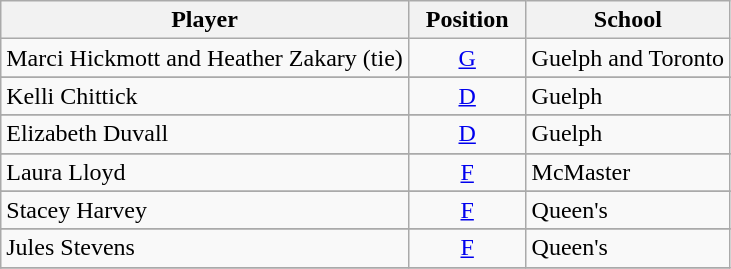<table class="wikitable">
<tr>
<th>Player</th>
<th>  Position  </th>
<th>School</th>
</tr>
<tr>
<td>Marci Hickmott and Heather Zakary (tie)</td>
<td align=center><a href='#'>G</a></td>
<td>Guelph and Toronto</td>
</tr>
<tr>
</tr>
<tr>
<td>Kelli Chittick</td>
<td align=center><a href='#'>D</a></td>
<td>Guelph</td>
</tr>
<tr>
</tr>
<tr>
<td>Elizabeth Duvall</td>
<td align=center><a href='#'>D</a></td>
<td>Guelph</td>
</tr>
<tr>
</tr>
<tr>
<td>Laura Lloyd</td>
<td align=center><a href='#'>F</a></td>
<td>McMaster</td>
</tr>
<tr>
</tr>
<tr>
<td>Stacey Harvey</td>
<td align=center><a href='#'>F</a></td>
<td>Queen's</td>
</tr>
<tr>
</tr>
<tr>
<td>Jules Stevens</td>
<td align=center><a href='#'>F</a></td>
<td>Queen's</td>
</tr>
<tr>
</tr>
</table>
